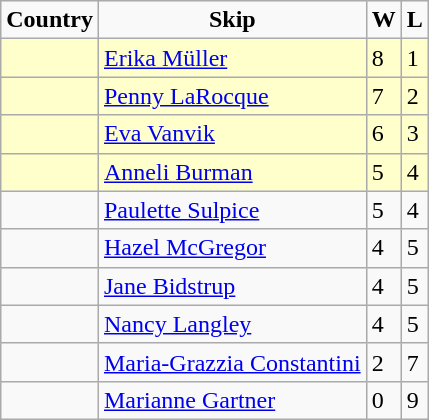<table class="wikitable">
<tr align=center>
<td><strong>Country</strong></td>
<td><strong>Skip</strong></td>
<td><strong>W</strong></td>
<td><strong>L</strong></td>
</tr>
<tr bgcolor=#ffffcc>
<td></td>
<td><a href='#'>Erika Müller</a></td>
<td>8</td>
<td>1</td>
</tr>
<tr bgcolor=#ffffcc>
<td></td>
<td><a href='#'>Penny LaRocque</a></td>
<td>7</td>
<td>2</td>
</tr>
<tr bgcolor=#ffffcc>
<td></td>
<td><a href='#'>Eva Vanvik</a></td>
<td>6</td>
<td>3</td>
</tr>
<tr bgcolor=#ffffcc>
<td></td>
<td><a href='#'>Anneli Burman</a></td>
<td>5</td>
<td>4</td>
</tr>
<tr>
<td></td>
<td><a href='#'>Paulette Sulpice</a></td>
<td>5</td>
<td>4</td>
</tr>
<tr>
<td></td>
<td><a href='#'>Hazel McGregor</a></td>
<td>4</td>
<td>5</td>
</tr>
<tr>
<td></td>
<td><a href='#'>Jane Bidstrup</a></td>
<td>4</td>
<td>5</td>
</tr>
<tr>
<td></td>
<td><a href='#'>Nancy Langley</a></td>
<td>4</td>
<td>5</td>
</tr>
<tr>
<td></td>
<td><a href='#'>Maria-Grazzia Constantini</a></td>
<td>2</td>
<td>7</td>
</tr>
<tr>
<td></td>
<td><a href='#'>Marianne Gartner</a></td>
<td>0</td>
<td>9</td>
</tr>
</table>
